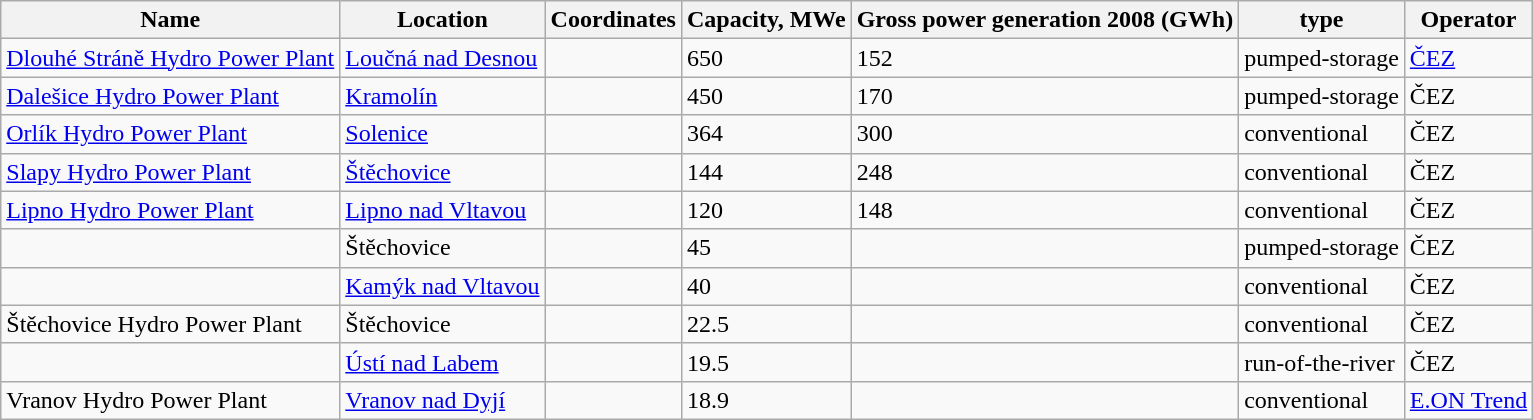<table class="wikitable sortable">
<tr>
<th>Name</th>
<th>Location</th>
<th>Coordinates</th>
<th>Capacity, MWe</th>
<th>Gross power generation 2008 (GWh)</th>
<th>type</th>
<th>Operator</th>
</tr>
<tr>
<td><a href='#'>Dlouhé Stráně Hydro Power Plant</a></td>
<td><a href='#'>Loučná nad Desnou</a></td>
<td></td>
<td>650</td>
<td>152</td>
<td>pumped-storage</td>
<td><a href='#'>ČEZ</a></td>
</tr>
<tr>
<td><a href='#'>Dalešice Hydro Power Plant</a></td>
<td><a href='#'>Kramolín</a></td>
<td></td>
<td>450</td>
<td>170</td>
<td>pumped-storage</td>
<td>ČEZ</td>
</tr>
<tr>
<td><a href='#'>Orlík Hydro Power Plant</a></td>
<td><a href='#'>Solenice</a></td>
<td></td>
<td>364</td>
<td>300</td>
<td>conventional</td>
<td>ČEZ</td>
</tr>
<tr>
<td><a href='#'>Slapy Hydro Power Plant</a></td>
<td><a href='#'>Štěchovice</a></td>
<td></td>
<td>144</td>
<td>248</td>
<td>conventional</td>
<td>ČEZ</td>
</tr>
<tr>
<td><a href='#'>Lipno Hydro Power Plant</a></td>
<td><a href='#'>Lipno nad Vltavou</a></td>
<td></td>
<td>120</td>
<td>148</td>
<td>conventional</td>
<td>ČEZ</td>
</tr>
<tr>
<td></td>
<td>Štěchovice</td>
<td></td>
<td>45</td>
<td></td>
<td>pumped-storage</td>
<td>ČEZ</td>
</tr>
<tr>
<td></td>
<td><a href='#'>Kamýk nad Vltavou</a></td>
<td></td>
<td>40</td>
<td></td>
<td>conventional</td>
<td>ČEZ</td>
</tr>
<tr>
<td>Štěchovice Hydro Power Plant</td>
<td>Štěchovice</td>
<td></td>
<td>22.5</td>
<td></td>
<td>conventional</td>
<td>ČEZ</td>
</tr>
<tr>
<td></td>
<td><a href='#'>Ústí nad Labem</a></td>
<td></td>
<td>19.5</td>
<td></td>
<td>run-of-the-river</td>
<td>ČEZ</td>
</tr>
<tr>
<td>Vranov Hydro Power Plant</td>
<td><a href='#'>Vranov nad Dyjí</a></td>
<td></td>
<td>18.9</td>
<td></td>
<td>conventional</td>
<td><a href='#'>E.ON Trend</a></td>
</tr>
</table>
